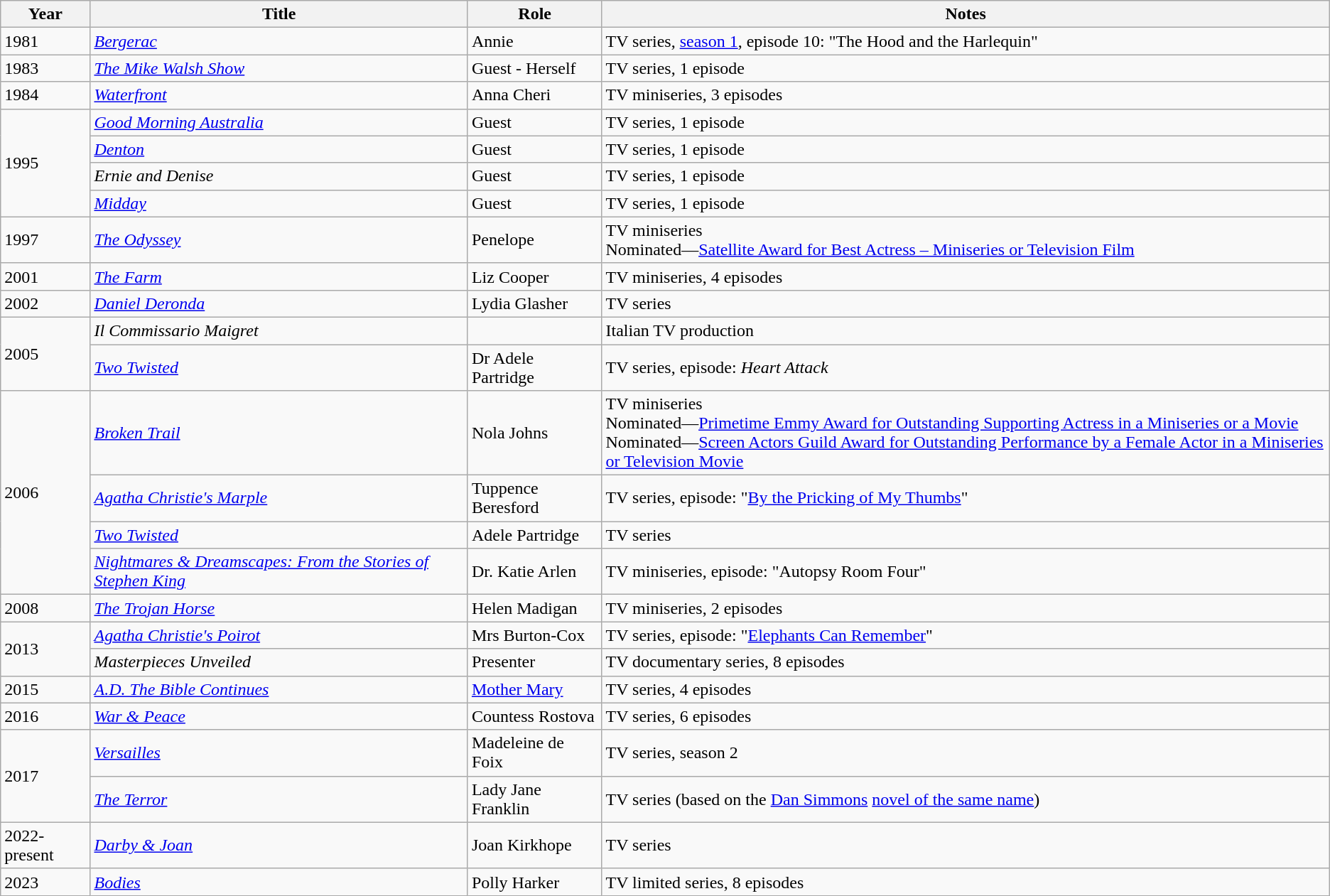<table class="wikitable sortable">
<tr>
<th>Year</th>
<th>Title</th>
<th>Role</th>
<th>Notes</th>
</tr>
<tr>
<td>1981</td>
<td><em><a href='#'>Bergerac</a></em></td>
<td>Annie</td>
<td>TV series, <a href='#'>season 1</a>, episode 10: "The Hood and the Harlequin"</td>
</tr>
<tr>
<td>1983</td>
<td><em><a href='#'>The Mike Walsh Show</a></em></td>
<td>Guest - Herself</td>
<td>TV series, 1 episode</td>
</tr>
<tr>
<td>1984</td>
<td><em><a href='#'>Waterfront</a></em></td>
<td>Anna Cheri</td>
<td>TV miniseries, 3 episodes</td>
</tr>
<tr>
<td rowspan="4">1995</td>
<td><em><a href='#'>Good Morning Australia</a></em></td>
<td>Guest</td>
<td>TV series, 1 episode</td>
</tr>
<tr>
<td><em><a href='#'>Denton</a></em></td>
<td>Guest</td>
<td>TV series, 1 episode</td>
</tr>
<tr>
<td><em>Ernie and Denise</em></td>
<td>Guest</td>
<td>TV series, 1 episode</td>
</tr>
<tr>
<td><em><a href='#'>Midday</a></em></td>
<td>Guest</td>
<td>TV series, 1 episode</td>
</tr>
<tr>
<td>1997</td>
<td><em><a href='#'>The Odyssey</a></em></td>
<td>Penelope</td>
<td>TV miniseries<br>Nominated—<a href='#'>Satellite Award for Best Actress – Miniseries or Television Film</a></td>
</tr>
<tr>
<td>2001</td>
<td><em><a href='#'>The Farm</a></em></td>
<td>Liz Cooper</td>
<td>TV miniseries, 4 episodes</td>
</tr>
<tr>
<td>2002</td>
<td><em><a href='#'>Daniel Deronda</a></em></td>
<td>Lydia Glasher</td>
<td>TV series</td>
</tr>
<tr>
<td rowspan="2">2005</td>
<td><em>Il Commissario Maigret</em></td>
<td></td>
<td>Italian TV production</td>
</tr>
<tr>
<td><em><a href='#'>Two Twisted</a></em></td>
<td>Dr Adele Partridge</td>
<td>TV series, episode: <em>Heart Attack</em></td>
</tr>
<tr>
<td rowspan="4">2006</td>
<td><em><a href='#'>Broken Trail</a></em></td>
<td>Nola Johns</td>
<td>TV miniseries<br>Nominated—<a href='#'>Primetime Emmy Award for Outstanding Supporting Actress in a Miniseries or a Movie</a><br>Nominated—<a href='#'>Screen Actors Guild Award for Outstanding Performance by a Female Actor in a Miniseries or Television Movie</a></td>
</tr>
<tr>
<td><em><a href='#'>Agatha Christie's Marple</a></em></td>
<td>Tuppence Beresford</td>
<td>TV series, episode: "<a href='#'>By the Pricking of My Thumbs</a>"</td>
</tr>
<tr>
<td><em><a href='#'>Two Twisted</a></em></td>
<td>Adele Partridge</td>
<td>TV series</td>
</tr>
<tr>
<td><em><a href='#'>Nightmares & Dreamscapes: From the Stories of Stephen King</a></em></td>
<td>Dr. Katie Arlen</td>
<td>TV miniseries, episode: "Autopsy Room Four"</td>
</tr>
<tr>
<td>2008</td>
<td><em><a href='#'>The Trojan Horse</a></em></td>
<td>Helen Madigan</td>
<td>TV miniseries, 2 episodes</td>
</tr>
<tr>
<td rowspan="2">2013</td>
<td><em><a href='#'>Agatha Christie's Poirot</a></em></td>
<td>Mrs Burton-Cox</td>
<td>TV series, episode: "<a href='#'>Elephants Can Remember</a>"</td>
</tr>
<tr>
<td><em>Masterpieces Unveiled</em></td>
<td>Presenter</td>
<td>TV documentary series, 8 episodes</td>
</tr>
<tr>
<td>2015</td>
<td><em><a href='#'>A.D. The Bible Continues</a></em></td>
<td><a href='#'>Mother Mary</a></td>
<td>TV series, 4 episodes</td>
</tr>
<tr>
<td>2016</td>
<td><em><a href='#'>War & Peace</a></em></td>
<td>Countess Rostova</td>
<td>TV series, 6 episodes</td>
</tr>
<tr>
<td rowspan="2">2017</td>
<td><em><a href='#'>Versailles</a></em></td>
<td>Madeleine de Foix</td>
<td>TV series, season 2</td>
</tr>
<tr>
<td><em><a href='#'>The Terror</a></em></td>
<td>Lady Jane Franklin</td>
<td>TV series (based on the <a href='#'>Dan Simmons</a> <a href='#'>novel of the same name</a>)</td>
</tr>
<tr>
<td>2022-present</td>
<td><em><a href='#'>Darby & Joan</a></em></td>
<td>Joan Kirkhope</td>
<td>TV series</td>
</tr>
<tr>
<td>2023</td>
<td><em><a href='#'>Bodies</a></em></td>
<td>Polly Harker</td>
<td>TV limited series, 8 episodes</td>
</tr>
</table>
